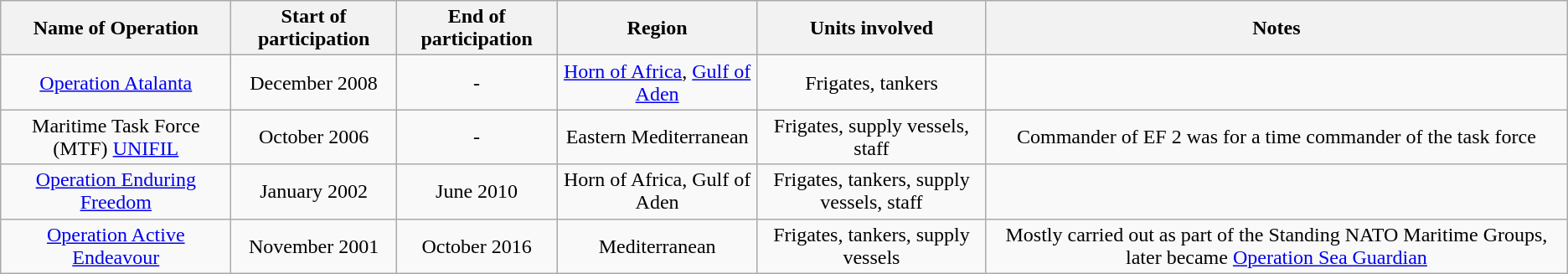<table class="wikitable">
<tr>
<th>Name of Operation</th>
<th>Start of participation</th>
<th>End of participation</th>
<th>Region</th>
<th>Units involved</th>
<th>Notes</th>
</tr>
<tr>
<td align="center"><a href='#'>Operation Atalanta</a></td>
<td align="center">December 2008</td>
<td align="center">-</td>
<td align="center"><a href='#'>Horn of Africa</a>, <a href='#'>Gulf of Aden</a></td>
<td align="center">Frigates, tankers</td>
<td align="center"></td>
</tr>
<tr>
<td align="center">Maritime Task Force (MTF) <a href='#'>UNIFIL</a></td>
<td align="center">October 2006</td>
<td align="center">-</td>
<td align="center">Eastern Mediterranean</td>
<td align="center">Frigates, supply vessels, staff</td>
<td align="center">Commander of EF 2 was for a time commander of the task force</td>
</tr>
<tr>
<td align="center"><a href='#'>Operation Enduring Freedom</a></td>
<td align="center">January 2002</td>
<td align="center">June 2010</td>
<td align="center">Horn of Africa, Gulf of Aden</td>
<td align="center">Frigates, tankers, supply vessels, staff</td>
<td align="center"></td>
</tr>
<tr>
<td align="center"><a href='#'>Operation Active Endeavour</a></td>
<td align="center">November 2001</td>
<td align="center">October 2016</td>
<td align="center">Mediterranean</td>
<td align="center">Frigates, tankers, supply vessels</td>
<td align="center">Mostly carried out as part of the Standing NATO Maritime Groups, later became <a href='#'>Operation Sea Guardian</a></td>
</tr>
</table>
